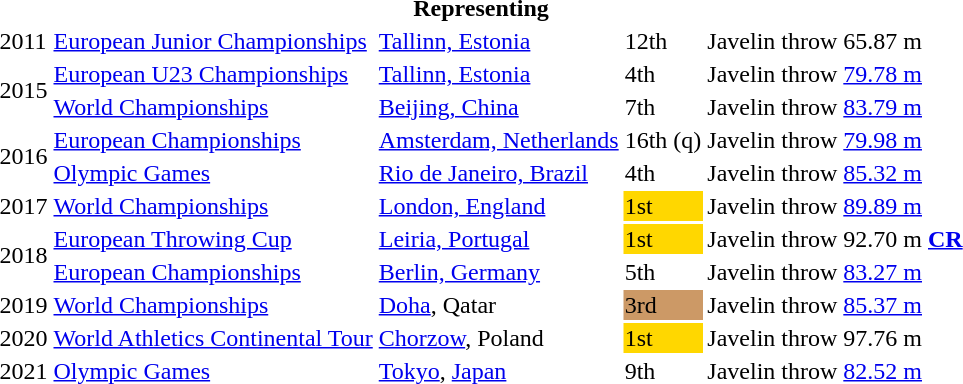<table>
<tr>
<th colspan="6">Representing </th>
</tr>
<tr>
<td>2011</td>
<td><a href='#'>European Junior Championships</a></td>
<td><a href='#'>Tallinn, Estonia</a></td>
<td>12th</td>
<td>Javelin throw</td>
<td>65.87 m</td>
</tr>
<tr>
<td rowspan=2>2015</td>
<td><a href='#'>European U23 Championships</a></td>
<td><a href='#'>Tallinn, Estonia</a></td>
<td>4th</td>
<td>Javelin throw</td>
<td><a href='#'>79.78 m</a></td>
</tr>
<tr>
<td><a href='#'>World Championships</a></td>
<td><a href='#'>Beijing, China</a></td>
<td>7th</td>
<td>Javelin throw</td>
<td><a href='#'>83.79 m</a></td>
</tr>
<tr>
<td rowspan=2>2016</td>
<td><a href='#'>European Championships</a></td>
<td><a href='#'>Amsterdam, Netherlands</a></td>
<td>16th (q)</td>
<td>Javelin throw</td>
<td><a href='#'>79.98 m</a></td>
</tr>
<tr>
<td><a href='#'>Olympic Games</a></td>
<td><a href='#'>Rio de Janeiro, Brazil</a></td>
<td>4th</td>
<td>Javelin throw</td>
<td><a href='#'>85.32 m</a></td>
</tr>
<tr>
<td>2017</td>
<td><a href='#'>World Championships</a></td>
<td><a href='#'>London, England</a></td>
<td bgcolor=gold>1st</td>
<td>Javelin throw</td>
<td><a href='#'>89.89 m</a></td>
</tr>
<tr>
<td rowspan=2>2018</td>
<td><a href='#'>European Throwing Cup</a></td>
<td><a href='#'>Leiria, Portugal</a></td>
<td bgcolor=gold>1st</td>
<td>Javelin throw</td>
<td>92.70 m <strong><a href='#'>CR</a></strong></td>
</tr>
<tr>
<td><a href='#'>European Championships</a></td>
<td><a href='#'>Berlin, Germany</a></td>
<td>5th</td>
<td>Javelin throw</td>
<td><a href='#'>83.27 m</a></td>
</tr>
<tr>
<td>2019</td>
<td><a href='#'>World Championships</a></td>
<td><a href='#'>Doha</a>, Qatar</td>
<td bgcolor=cc9966>3rd</td>
<td>Javelin throw</td>
<td><a href='#'>85.37 m</a></td>
</tr>
<tr>
<td>2020</td>
<td><a href='#'>World Athletics Continental Tour</a></td>
<td><a href='#'>Chorzow</a>, Poland</td>
<td bgcolor=gold>1st</td>
<td>Javelin throw</td>
<td>97.76 m</td>
</tr>
<tr>
<td>2021</td>
<td><a href='#'>Olympic Games</a></td>
<td><a href='#'>Tokyo</a>, <a href='#'>Japan</a></td>
<td>9th</td>
<td>Javelin throw</td>
<td><a href='#'>82.52 m</a></td>
</tr>
<tr>
</tr>
</table>
